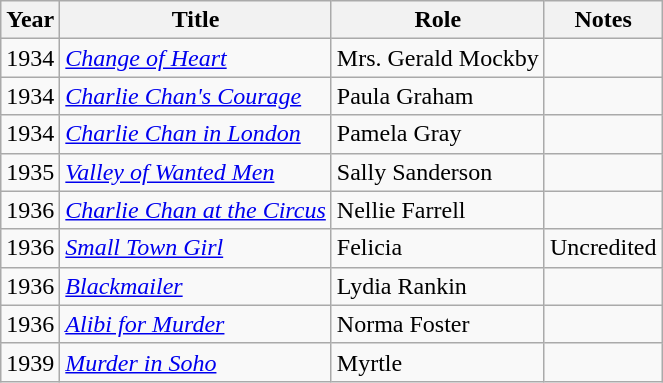<table class="wikitable">
<tr>
<th>Year</th>
<th>Title</th>
<th>Role</th>
<th>Notes</th>
</tr>
<tr>
<td>1934</td>
<td><em><a href='#'>Change of Heart</a></em></td>
<td>Mrs. Gerald Mockby</td>
<td></td>
</tr>
<tr>
<td>1934</td>
<td><em><a href='#'>Charlie Chan's Courage</a></em></td>
<td>Paula Graham</td>
<td></td>
</tr>
<tr>
<td>1934</td>
<td><em><a href='#'>Charlie Chan in London</a></em></td>
<td>Pamela Gray</td>
<td></td>
</tr>
<tr>
<td>1935</td>
<td><em><a href='#'>Valley of Wanted Men</a></em></td>
<td>Sally Sanderson</td>
<td></td>
</tr>
<tr>
<td>1936</td>
<td><em><a href='#'>Charlie Chan at the Circus</a></em></td>
<td>Nellie Farrell</td>
<td></td>
</tr>
<tr>
<td>1936</td>
<td><em><a href='#'>Small Town Girl</a></em></td>
<td>Felicia</td>
<td>Uncredited</td>
</tr>
<tr>
<td>1936</td>
<td><em><a href='#'>Blackmailer</a></em></td>
<td>Lydia Rankin</td>
<td></td>
</tr>
<tr>
<td>1936</td>
<td><em><a href='#'>Alibi for Murder</a></em></td>
<td>Norma Foster</td>
<td></td>
</tr>
<tr>
<td>1939</td>
<td><em><a href='#'>Murder in Soho</a></em></td>
<td>Myrtle</td>
<td></td>
</tr>
</table>
